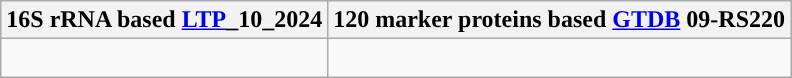<table class="wikitable">
<tr>
<th colspan=1>16S rRNA based <a href='#'>LTP</a>_10_2024</th>
<th colspan=1>120 marker proteins based <a href='#'>GTDB</a> 09-RS220</th>
</tr>
<tr>
<td style="vertical-align:top"><br></td>
<td><br></td>
</tr>
</table>
